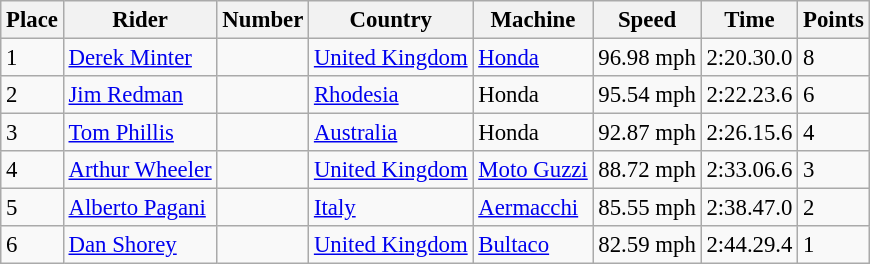<table class="wikitable" style="font-size: 95%;">
<tr>
<th>Place</th>
<th>Rider</th>
<th>Number</th>
<th>Country</th>
<th>Machine</th>
<th>Speed</th>
<th>Time</th>
<th>Points</th>
</tr>
<tr>
<td>1</td>
<td> <a href='#'>Derek Minter</a></td>
<td></td>
<td><a href='#'>United Kingdom</a></td>
<td><a href='#'>Honda</a></td>
<td>96.98 mph</td>
<td>2:20.30.0</td>
<td>8</td>
</tr>
<tr>
<td>2</td>
<td> <a href='#'>Jim Redman</a></td>
<td></td>
<td><a href='#'>Rhodesia</a></td>
<td>Honda</td>
<td>95.54 mph</td>
<td>2:22.23.6</td>
<td>6</td>
</tr>
<tr>
<td>3</td>
<td> <a href='#'>Tom Phillis</a></td>
<td></td>
<td><a href='#'>Australia</a></td>
<td>Honda</td>
<td>92.87 mph</td>
<td>2:26.15.6</td>
<td>4</td>
</tr>
<tr>
<td>4</td>
<td> <a href='#'>Arthur Wheeler</a></td>
<td></td>
<td><a href='#'>United Kingdom</a></td>
<td><a href='#'>Moto Guzzi</a></td>
<td>88.72 mph</td>
<td>2:33.06.6</td>
<td>3</td>
</tr>
<tr>
<td>5</td>
<td> <a href='#'>Alberto Pagani</a></td>
<td></td>
<td><a href='#'>Italy</a></td>
<td><a href='#'>Aermacchi</a></td>
<td>85.55 mph</td>
<td>2:38.47.0</td>
<td>2</td>
</tr>
<tr>
<td>6</td>
<td> <a href='#'>Dan Shorey</a></td>
<td></td>
<td><a href='#'>United Kingdom</a></td>
<td><a href='#'>Bultaco</a></td>
<td>82.59 mph</td>
<td>2:44.29.4</td>
<td>1</td>
</tr>
</table>
